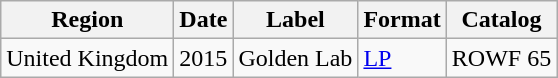<table class="wikitable">
<tr>
<th>Region</th>
<th>Date</th>
<th>Label</th>
<th>Format</th>
<th>Catalog</th>
</tr>
<tr>
<td>United Kingdom</td>
<td>2015</td>
<td>Golden Lab</td>
<td><a href='#'>LP</a></td>
<td>ROWF 65</td>
</tr>
</table>
